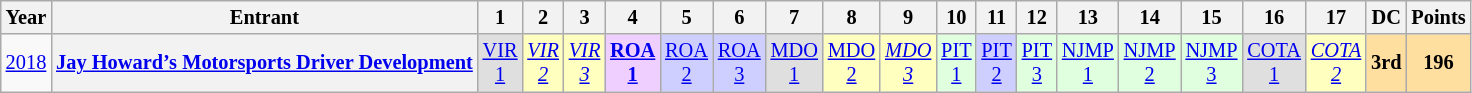<table class="wikitable" style="text-align:center; font-size:85%">
<tr>
<th>Year</th>
<th>Entrant</th>
<th>1</th>
<th>2</th>
<th>3</th>
<th>4</th>
<th>5</th>
<th>6</th>
<th>7</th>
<th>8</th>
<th>9</th>
<th>10</th>
<th>11</th>
<th>12</th>
<th>13</th>
<th>14</th>
<th>15</th>
<th>16</th>
<th>17</th>
<th>DC</th>
<th>Points</th>
</tr>
<tr>
<td><a href='#'>2018</a></td>
<th nowrap><a href='#'>Jay Howard’s Motorsports Driver Development</a></th>
<td style="background:#DFDFDF;"><a href='#'>VIR<br>1</a><br></td>
<td style="background:#FFFFBF;"><em><a href='#'>VIR<br>2</a></em><br></td>
<td style="background:#FFFFBF;"><em><a href='#'>VIR<br>3</a></em><br></td>
<td style="background:#EFCFFF;"><strong><a href='#'>ROA<br>1</a></strong> <br></td>
<td style="background:#CFCFFF;"><a href='#'>ROA<br>2</a><br></td>
<td style="background:#CFCFFF;"><a href='#'>ROA<br>3</a><br></td>
<td style="background:#DFDFDF;"><a href='#'>MDO<br>1</a><br></td>
<td style="background:#FFFFBF;"><a href='#'>MDO<br>2</a><br></td>
<td style="background:#FFFFBF;"><em><a href='#'>MDO<br>3</a></em><br></td>
<td style="background:#DFFFDF;"><a href='#'>PIT<br>1</a><br></td>
<td style="background:#CFCFFF;"><a href='#'>PIT<br>2</a><br></td>
<td style="background:#DFFFDF;"><a href='#'>PIT<br>3</a><br></td>
<td style="background:#DFFFDF;"><a href='#'>NJMP<br>1</a><br></td>
<td style="background:#DFFFDF;"><a href='#'>NJMP<br>2</a><br></td>
<td style="background:#DFFFDF;"><a href='#'>NJMP<br>3</a><br></td>
<td style="background:#DFDFDF;"><a href='#'>COTA<br>1</a><br></td>
<td style="background:#FFFFBF;"><em><a href='#'>COTA<br>2</a></em><br></td>
<th style="background:#FFDF9F;">3rd</th>
<th style="background:#FFDF9F;">196</th>
</tr>
</table>
